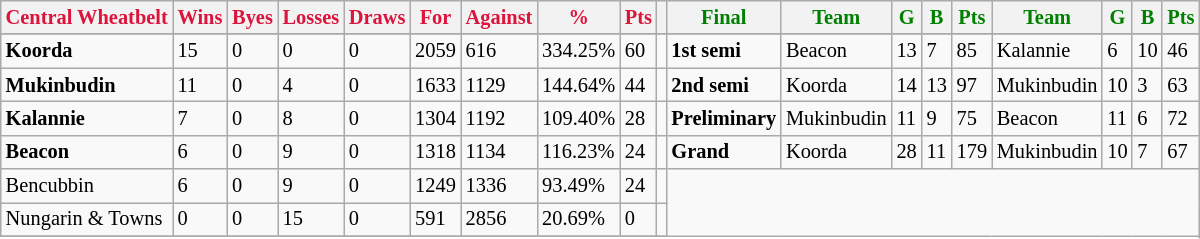<table style="font-size: 85%; text-align: left;" class="wikitable">
<tr>
<th style="color:crimson">Central Wheatbelt</th>
<th style="color:crimson">Wins</th>
<th style="color:crimson">Byes</th>
<th style="color:crimson">Losses</th>
<th style="color:crimson">Draws</th>
<th style="color:crimson">For</th>
<th style="color:crimson">Against</th>
<th style="color:crimson">%</th>
<th style="color:crimson">Pts</th>
<th></th>
<th style="color:green">Final</th>
<th style="color:green">Team</th>
<th style="color:green">G</th>
<th style="color:green">B</th>
<th style="color:green">Pts</th>
<th style="color:green">Team</th>
<th style="color:green">G</th>
<th style="color:green">B</th>
<th style="color:green">Pts</th>
</tr>
<tr>
</tr>
<tr>
</tr>
<tr>
<td><strong>Koorda</strong></td>
<td>15</td>
<td>0</td>
<td>0</td>
<td>0</td>
<td>2059</td>
<td>616</td>
<td>334.25%</td>
<td>60</td>
<td></td>
<td><strong>1st semi</strong></td>
<td>Beacon</td>
<td>13</td>
<td>7</td>
<td>85</td>
<td>Kalannie</td>
<td>6</td>
<td>10</td>
<td>46</td>
</tr>
<tr>
<td><strong>Mukinbudin</strong></td>
<td>11</td>
<td>0</td>
<td>4</td>
<td>0</td>
<td>1633</td>
<td>1129</td>
<td>144.64%</td>
<td>44</td>
<td></td>
<td><strong>2nd semi</strong></td>
<td>Koorda</td>
<td>14</td>
<td>13</td>
<td>97</td>
<td>Mukinbudin</td>
<td>10</td>
<td>3</td>
<td>63</td>
</tr>
<tr>
<td><strong>Kalannie</strong></td>
<td>7</td>
<td>0</td>
<td>8</td>
<td>0</td>
<td>1304</td>
<td>1192</td>
<td>109.40%</td>
<td>28</td>
<td></td>
<td><strong>Preliminary</strong></td>
<td>Mukinbudin</td>
<td>11</td>
<td>9</td>
<td>75</td>
<td>Beacon</td>
<td>11</td>
<td>6</td>
<td>72</td>
</tr>
<tr>
<td><strong>Beacon</strong></td>
<td>6</td>
<td>0</td>
<td>9</td>
<td>0</td>
<td>1318</td>
<td>1134</td>
<td>116.23%</td>
<td>24</td>
<td></td>
<td><strong>Grand</strong></td>
<td>Koorda</td>
<td>28</td>
<td>11</td>
<td>179</td>
<td>Mukinbudin</td>
<td>10</td>
<td>7</td>
<td>67</td>
</tr>
<tr>
<td>Bencubbin</td>
<td>6</td>
<td>0</td>
<td>9</td>
<td>0</td>
<td>1249</td>
<td>1336</td>
<td>93.49%</td>
<td>24</td>
<td></td>
</tr>
<tr>
<td>Nungarin & Towns</td>
<td>0</td>
<td>0</td>
<td>15</td>
<td>0</td>
<td>591</td>
<td>2856</td>
<td>20.69%</td>
<td>0</td>
<td></td>
</tr>
<tr>
</tr>
</table>
